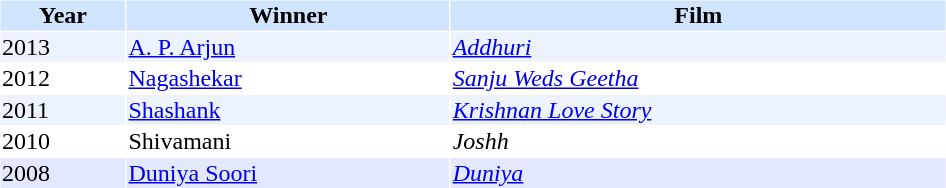<table cellspacing="1" cellpadding="1" border="0" width="50%">
<tr bgcolor="#d1e4fd">
<th>Year</th>
<th>Winner</th>
<th>Film</th>
</tr>
<tr bgcolor=#edf3fe>
<td>2013</td>
<td><a href='#'>A. P. Arjun</a></td>
<td><em><a href='#'>Addhuri</a></em></td>
</tr>
<tr>
<td>2012</td>
<td><a href='#'>Nagashekar</a></td>
<td><em><a href='#'>Sanju Weds Geetha</a></em></td>
</tr>
<tr bgcolor=#edf3fe>
<td>2011</td>
<td><a href='#'>Shashank</a></td>
<td><em><a href='#'>Krishnan Love Story</a></em></td>
</tr>
<tr>
<td>2010</td>
<td>Shivamani</td>
<td><em>Joshh</em></td>
</tr>
<tr bgcolor="#e4e8ff">
<td>2008</td>
<td><a href='#'>Duniya Soori</a></td>
<td><em><a href='#'>Duniya</a></em></td>
</tr>
<tr>
</tr>
</table>
